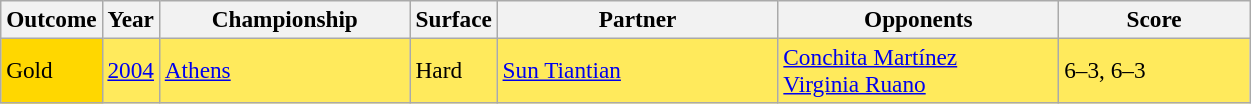<table class="sortable wikitable" style=font-size:97%>
<tr>
<th>Outcome</th>
<th>Year</th>
<th width=160>Championship</th>
<th>Surface</th>
<th width=180>Partner</th>
<th width=180>Opponents</th>
<th width=120>Score</th>
</tr>
<tr bgcolor=FFEA5C>
<td bgcolor=gold>Gold</td>
<td><a href='#'>2004</a></td>
<td><a href='#'>Athens</a></td>
<td>Hard</td>
<td> <a href='#'>Sun Tiantian</a></td>
<td> <a href='#'>Conchita Martínez</a><br> <a href='#'>Virginia Ruano</a></td>
<td>6–3, 6–3</td>
</tr>
</table>
